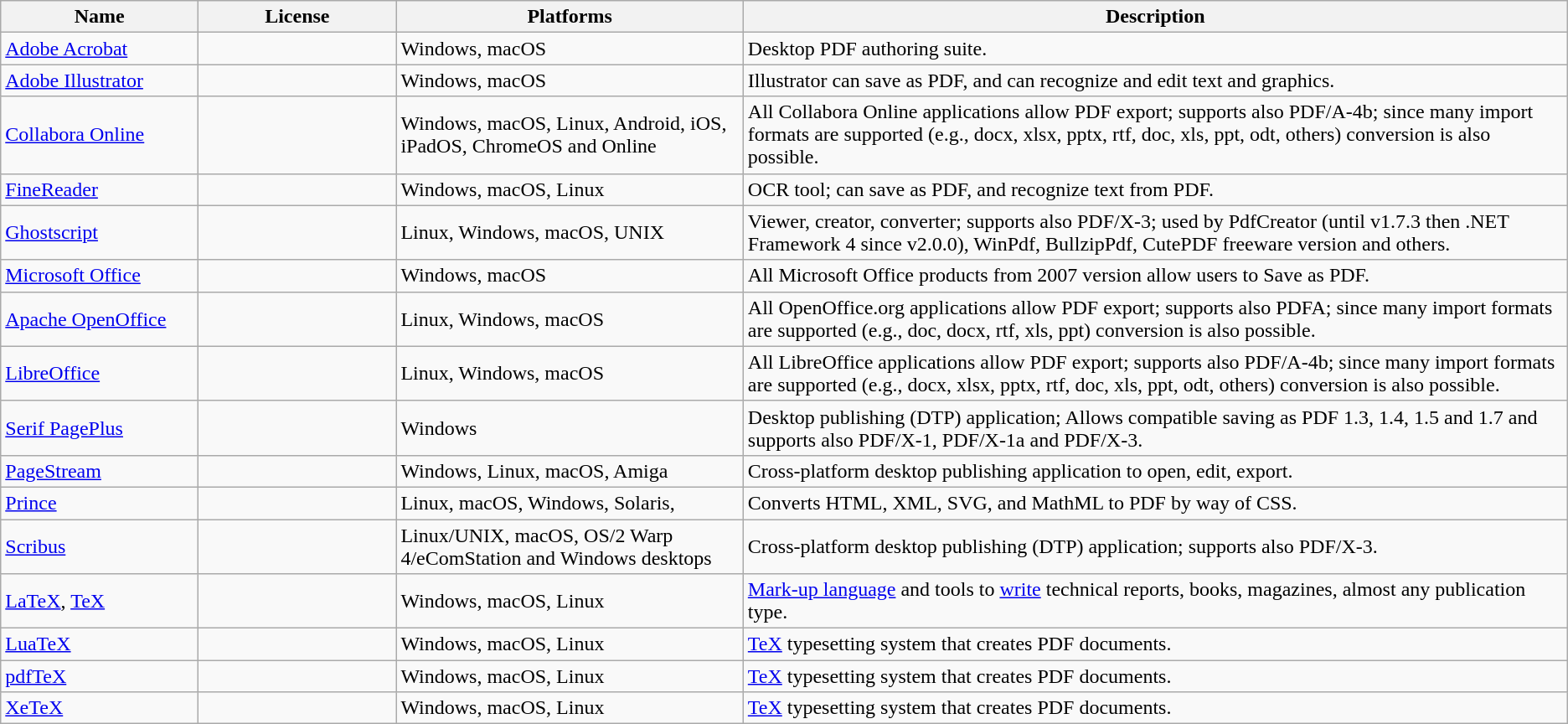<table class="wikitable sortable">
<tr>
<th width=150 scope="col">Name</th>
<th width=150 scope="col">License</th>
<th scope="col">Platforms</th>
<th scope="col" class="unsortable">Description</th>
</tr>
<tr>
<td><a href='#'>Adobe Acrobat</a></td>
<td></td>
<td>Windows, macOS</td>
<td>Desktop PDF authoring suite.</td>
</tr>
<tr>
<td><a href='#'>Adobe Illustrator</a></td>
<td></td>
<td>Windows, macOS</td>
<td>Illustrator can save as PDF, and can recognize and edit text and graphics.</td>
</tr>
<tr>
<td><a href='#'>Collabora Online</a></td>
<td></td>
<td>Windows, macOS, Linux, Android, iOS, iPadOS, ChromeOS and Online</td>
<td>All Collabora Online applications allow PDF export; supports also PDF/A-4b; since many import formats are supported (e.g., docx, xlsx, pptx, rtf, doc, xls, ppt, odt, others) conversion is also possible.</td>
</tr>
<tr>
<td><a href='#'>FineReader</a></td>
<td></td>
<td>Windows, macOS, Linux</td>
<td>OCR tool; can save as PDF, and recognize text from PDF.</td>
</tr>
<tr>
<td><a href='#'>Ghostscript</a></td>
<td></td>
<td>Linux, Windows, macOS, UNIX</td>
<td>Viewer, creator, converter; supports also PDF/X-3; used by PdfCreator (until v1.7.3 then .NET Framework 4 since v2.0.0), WinPdf, BullzipPdf, CutePDF freeware version and others.</td>
</tr>
<tr>
<td><a href='#'>Microsoft Office</a></td>
<td></td>
<td>Windows, macOS</td>
<td>All Microsoft Office products from 2007 version allow users to Save as PDF.</td>
</tr>
<tr>
<td><a href='#'>Apache OpenOffice</a></td>
<td></td>
<td>Linux, Windows, macOS</td>
<td>All OpenOffice.org applications allow PDF export; supports also PDFA; since many import formats are supported (e.g., doc, docx, rtf, xls, ppt) conversion is also possible.</td>
</tr>
<tr>
<td><a href='#'>LibreOffice</a></td>
<td></td>
<td>Linux, Windows, macOS</td>
<td>All LibreOffice applications allow PDF export; supports also PDF/A-4b; since many import formats are supported (e.g., docx, xlsx, pptx, rtf, doc, xls, ppt, odt, others) conversion is also possible.</td>
</tr>
<tr>
<td><a href='#'>Serif PagePlus</a></td>
<td></td>
<td>Windows</td>
<td>Desktop publishing (DTP) application; Allows compatible saving as PDF 1.3, 1.4, 1.5 and 1.7 and supports also PDF/X-1, PDF/X-1a and PDF/X-3.</td>
</tr>
<tr>
<td><a href='#'>PageStream</a></td>
<td></td>
<td>Windows, Linux, macOS, Amiga</td>
<td>Cross-platform desktop publishing application to open, edit, export.</td>
</tr>
<tr>
<td><a href='#'>Prince</a></td>
<td></td>
<td>Linux, macOS, Windows, Solaris,</td>
<td>Converts HTML, XML, SVG, and MathML to PDF by way of CSS.</td>
</tr>
<tr>
<td><a href='#'>Scribus</a></td>
<td></td>
<td>Linux/UNIX, macOS, OS/2 Warp 4/eComStation and Windows desktops</td>
<td>Cross-platform desktop publishing (DTP) application; supports also PDF/X-3.</td>
</tr>
<tr>
<td><a href='#'>LaTeX</a>, <a href='#'>TeX</a></td>
<td></td>
<td>Windows, macOS, Linux</td>
<td><a href='#'>Mark-up language</a> and tools to <a href='#'>write</a> technical reports, books, magazines, almost any publication type.</td>
</tr>
<tr>
<td><a href='#'>LuaTeX</a></td>
<td></td>
<td>Windows, macOS, Linux</td>
<td><a href='#'>TeX</a> typesetting system that creates PDF documents.</td>
</tr>
<tr>
<td><a href='#'>pdfTeX</a></td>
<td></td>
<td>Windows, macOS, Linux</td>
<td><a href='#'>TeX</a> typesetting system that creates PDF documents.</td>
</tr>
<tr>
<td><a href='#'>XeTeX</a></td>
<td></td>
<td>Windows, macOS, Linux</td>
<td><a href='#'>TeX</a> typesetting system that creates PDF documents.</td>
</tr>
</table>
